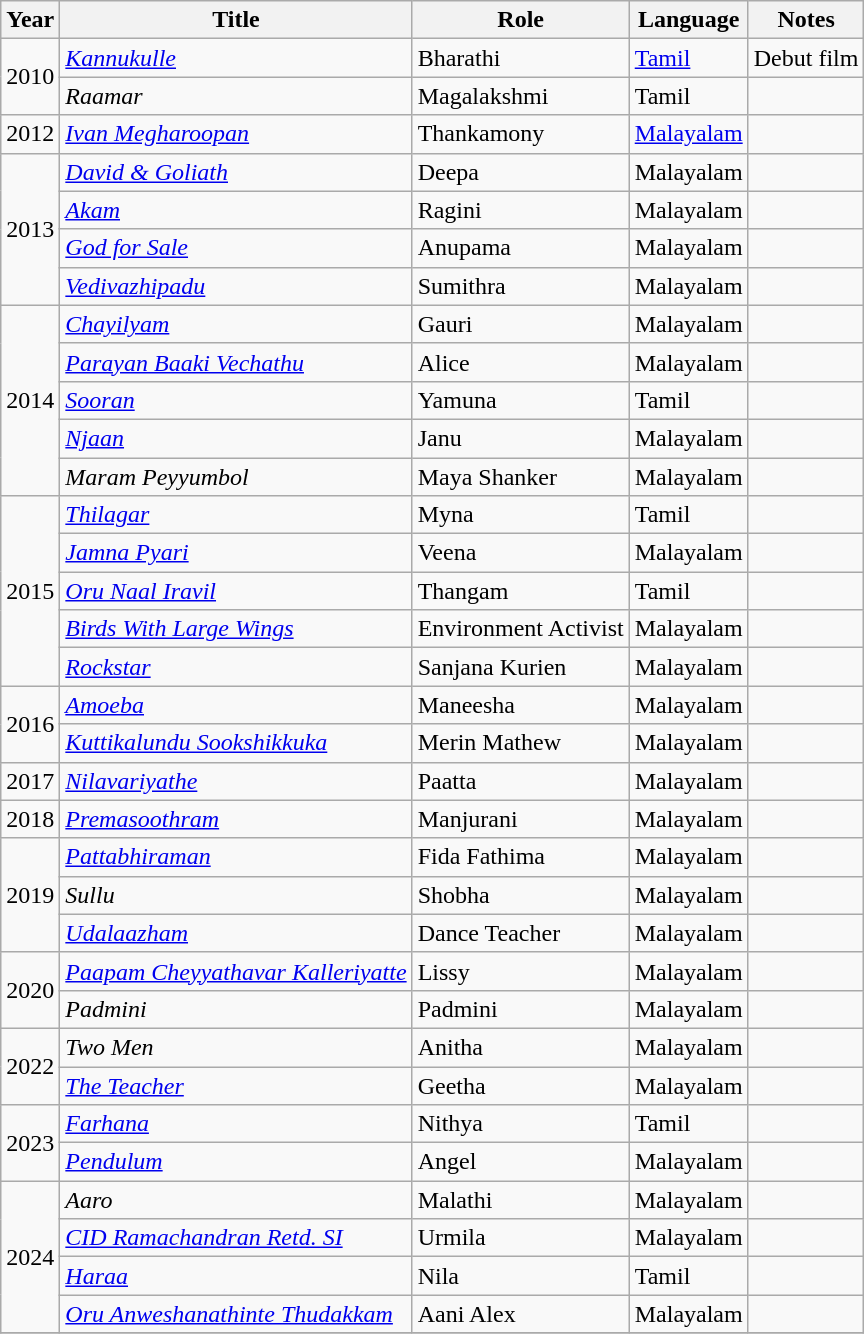<table class="wikitable sortable">
<tr>
<th>Year</th>
<th>Title</th>
<th>Role</th>
<th>Language</th>
<th class=unsortable>Notes</th>
</tr>
<tr>
<td rowspan="2">2010</td>
<td><em><a href='#'>Kannukulle</a></em></td>
<td>Bharathi</td>
<td><a href='#'>Tamil</a></td>
<td>Debut film</td>
</tr>
<tr>
<td><em>Raamar</em></td>
<td>Magalakshmi</td>
<td>Tamil</td>
<td></td>
</tr>
<tr>
<td>2012</td>
<td><em><a href='#'>Ivan Megharoopan</a></em></td>
<td>Thankamony</td>
<td><a href='#'>Malayalam</a></td>
<td></td>
</tr>
<tr>
<td rowspan="4">2013</td>
<td><em><a href='#'>David & Goliath</a></em></td>
<td>Deepa</td>
<td>Malayalam</td>
<td></td>
</tr>
<tr>
<td><em><a href='#'>Akam</a></em></td>
<td>Ragini</td>
<td>Malayalam</td>
<td></td>
</tr>
<tr>
<td><em><a href='#'>God for Sale</a></em></td>
<td>Anupama</td>
<td>Malayalam</td>
<td></td>
</tr>
<tr>
<td><em><a href='#'>Vedivazhipadu</a></em></td>
<td>Sumithra</td>
<td>Malayalam</td>
<td></td>
</tr>
<tr>
<td rowspan="5">2014</td>
<td><em><a href='#'>Chayilyam</a></em></td>
<td>Gauri</td>
<td>Malayalam</td>
<td></td>
</tr>
<tr>
<td><em><a href='#'>Parayan Baaki Vechathu</a></em></td>
<td>Alice</td>
<td>Malayalam</td>
<td></td>
</tr>
<tr>
<td><em><a href='#'>Sooran</a></em></td>
<td>Yamuna</td>
<td>Tamil</td>
<td></td>
</tr>
<tr>
<td><em><a href='#'>Njaan</a></em></td>
<td>Janu</td>
<td>Malayalam</td>
<td></td>
</tr>
<tr>
<td><em>Maram Peyyumbol</em></td>
<td>Maya Shanker</td>
<td>Malayalam</td>
<td></td>
</tr>
<tr>
<td rowspan="5">2015</td>
<td><em><a href='#'>Thilagar</a></em></td>
<td>Myna</td>
<td>Tamil</td>
<td></td>
</tr>
<tr>
<td><em><a href='#'>Jamna Pyari</a></em></td>
<td>Veena</td>
<td>Malayalam</td>
<td></td>
</tr>
<tr>
<td><em><a href='#'>Oru Naal Iravil</a></em></td>
<td>Thangam</td>
<td>Tamil</td>
<td></td>
</tr>
<tr>
<td><em><a href='#'>Birds With Large Wings</a></em></td>
<td>Environment Activist</td>
<td>Malayalam</td>
<td></td>
</tr>
<tr>
<td><em><a href='#'>Rockstar</a></em></td>
<td>Sanjana Kurien</td>
<td>Malayalam</td>
<td></td>
</tr>
<tr>
<td rowspan="2">2016</td>
<td><em><a href='#'>Amoeba</a></em></td>
<td>Maneesha</td>
<td>Malayalam</td>
<td></td>
</tr>
<tr>
<td><em><a href='#'>Kuttikalundu Sookshikkuka</a></em></td>
<td>Merin Mathew</td>
<td>Malayalam</td>
<td></td>
</tr>
<tr>
<td>2017</td>
<td><em><a href='#'>Nilavariyathe</a></em></td>
<td>Paatta</td>
<td>Malayalam</td>
<td></td>
</tr>
<tr>
<td>2018</td>
<td><em><a href='#'>Premasoothram</a></em></td>
<td>Manjurani</td>
<td>Malayalam</td>
<td></td>
</tr>
<tr>
<td rowspan="3">2019</td>
<td><em><a href='#'>Pattabhiraman</a></em></td>
<td>Fida Fathima</td>
<td>Malayalam</td>
<td></td>
</tr>
<tr>
<td><em>Sullu</em></td>
<td>Shobha</td>
<td>Malayalam</td>
<td></td>
</tr>
<tr>
<td><em><a href='#'>Udalaazham</a></em></td>
<td>Dance Teacher</td>
<td>Malayalam</td>
<td></td>
</tr>
<tr>
<td rowspan="2">2020</td>
<td><em><a href='#'>Paapam Cheyyathavar Kalleriyatte</a></em></td>
<td>Lissy</td>
<td>Malayalam</td>
<td></td>
</tr>
<tr>
<td><em>Padmini</em></td>
<td>Padmini</td>
<td>Malayalam</td>
<td></td>
</tr>
<tr>
<td rowspan="2">2022</td>
<td><em>Two Men</em></td>
<td>Anitha</td>
<td>Malayalam</td>
<td></td>
</tr>
<tr>
<td><em><a href='#'>The Teacher</a></em></td>
<td>Geetha</td>
<td>Malayalam</td>
<td></td>
</tr>
<tr>
<td rowspan=2>2023</td>
<td><em><a href='#'>Farhana</a></em></td>
<td>Nithya</td>
<td>Tamil</td>
<td></td>
</tr>
<tr>
<td><em><a href='#'>Pendulum</a></em></td>
<td>Angel</td>
<td>Malayalam</td>
<td></td>
</tr>
<tr>
<td rowspan=4>2024</td>
<td><em>Aaro</em></td>
<td>Malathi</td>
<td>Malayalam</td>
<td></td>
</tr>
<tr>
<td><em><a href='#'>CID Ramachandran Retd. SI</a></em></td>
<td>Urmila</td>
<td>Malayalam</td>
<td></td>
</tr>
<tr>
<td><em><a href='#'>Haraa</a></em></td>
<td>Nila</td>
<td>Tamil</td>
<td></td>
</tr>
<tr>
<td><em><a href='#'>Oru Anweshanathinte Thudakkam</a></em></td>
<td>Aani Alex</td>
<td>Malayalam</td>
<td></td>
</tr>
<tr>
</tr>
</table>
